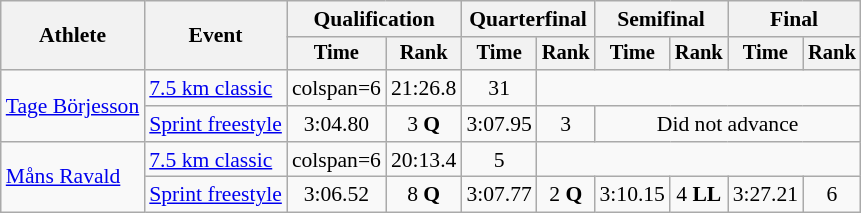<table class="wikitable" style="font-size:90%">
<tr>
<th rowspan="2">Athlete</th>
<th rowspan="2">Event</th>
<th colspan="2">Qualification</th>
<th colspan="2">Quarterfinal</th>
<th colspan="2">Semifinal</th>
<th colspan="2">Final</th>
</tr>
<tr style="font-size:95%">
<th>Time</th>
<th>Rank</th>
<th>Time</th>
<th>Rank</th>
<th>Time</th>
<th>Rank</th>
<th>Time</th>
<th>Rank</th>
</tr>
<tr align=center>
<td align=left rowspan=2><a href='#'>Tage Börjesson</a></td>
<td align=left><a href='#'>7.5 km classic</a></td>
<td>colspan=6 </td>
<td>21:26.8</td>
<td>31</td>
</tr>
<tr align=center>
<td align=left><a href='#'>Sprint freestyle</a></td>
<td>3:04.80</td>
<td>3 <strong>Q</strong></td>
<td>3:07.95</td>
<td>3</td>
<td colspan=4>Did not advance</td>
</tr>
<tr align=center>
<td align=left rowspan=2><a href='#'>Måns Ravald</a></td>
<td align=left><a href='#'>7.5 km classic</a></td>
<td>colspan=6 </td>
<td>20:13.4</td>
<td>5</td>
</tr>
<tr align=center>
<td align=left><a href='#'>Sprint freestyle</a></td>
<td>3:06.52</td>
<td>8 <strong>Q</strong></td>
<td>3:07.77</td>
<td>2 <strong>Q</strong></td>
<td>3:10.15</td>
<td>4 <strong>LL</strong></td>
<td>3:27.21</td>
<td>6</td>
</tr>
</table>
